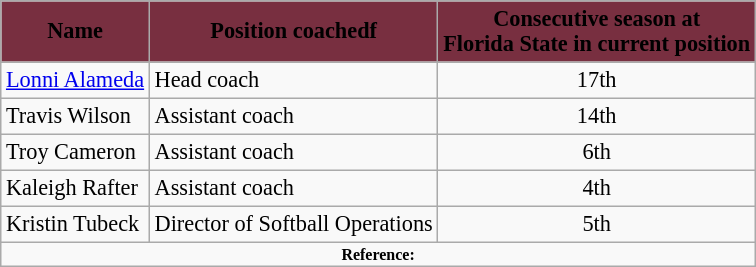<table class="wikitable" style="font-size:93%;">
<tr>
<th style="background:#782F40;"><span>Name</span></th>
<th style="background:#782F40;"><span>Position coachedf</span></th>
<th style="background:#782F40;"><span>Consecutive season at<br>Florida State in current position</span></th>
</tr>
<tr>
<td><a href='#'>Lonni Alameda</a></td>
<td>Head coach</td>
<td align=center>17th</td>
</tr>
<tr>
<td>Travis Wilson</td>
<td>Assistant coach</td>
<td align=center>14th</td>
</tr>
<tr>
<td>Troy Cameron</td>
<td>Assistant coach</td>
<td align=center>6th</td>
</tr>
<tr>
<td>Kaleigh Rafter</td>
<td>Assistant coach</td>
<td align=center>4th</td>
</tr>
<tr>
<td>Kristin Tubeck</td>
<td>Director of Softball Operations</td>
<td align=center>5th</td>
</tr>
<tr>
<td colspan="4"  style="font-size:8pt; text-align:center;"><strong>Reference:</strong></td>
</tr>
</table>
